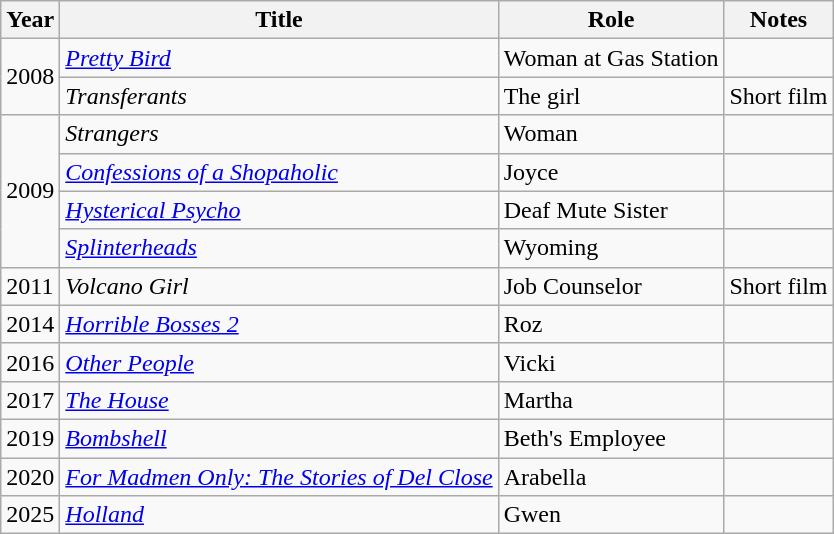<table class="wikitable sortable">
<tr>
<th>Year</th>
<th>Title</th>
<th>Role</th>
<th class="unsortable">Notes</th>
</tr>
<tr>
<td rowspan="2">2008</td>
<td><em><a href='#'>Pretty Bird</a></em></td>
<td>Woman at Gas Station</td>
<td></td>
</tr>
<tr>
<td><em>Transferants</em></td>
<td>The girl</td>
<td>Short film</td>
</tr>
<tr>
<td rowspan="4">2009</td>
<td><em>Strangers</em></td>
<td>Woman</td>
<td></td>
</tr>
<tr>
<td><em><a href='#'>Confessions of a Shopaholic</a></em></td>
<td>Joyce</td>
<td></td>
</tr>
<tr>
<td><em><a href='#'>Hysterical Psycho</a></em></td>
<td>Deaf Mute Sister</td>
<td></td>
</tr>
<tr>
<td><em><a href='#'>Splinterheads</a></em></td>
<td>Wyoming</td>
<td></td>
</tr>
<tr>
<td>2011</td>
<td><em>Volcano Girl</em></td>
<td>Job Counselor</td>
<td>Short film</td>
</tr>
<tr>
<td>2014</td>
<td><em><a href='#'>Horrible Bosses 2</a></em></td>
<td>Roz</td>
<td></td>
</tr>
<tr>
<td>2016</td>
<td><em><a href='#'>Other People</a></em></td>
<td>Vicki</td>
<td></td>
</tr>
<tr>
<td>2017</td>
<td><em><a href='#'>The House</a></em></td>
<td>Martha</td>
<td></td>
</tr>
<tr>
<td>2019</td>
<td><em><a href='#'>Bombshell</a></em></td>
<td>Beth's Employee</td>
<td></td>
</tr>
<tr>
<td>2020</td>
<td><em><a href='#'>For Madmen Only: The Stories of Del Close</a></em></td>
<td>Arabella</td>
<td></td>
</tr>
<tr>
<td>2025</td>
<td><em><a href='#'>Holland</a></em></td>
<td>Gwen</td>
<td></td>
</tr>
</table>
